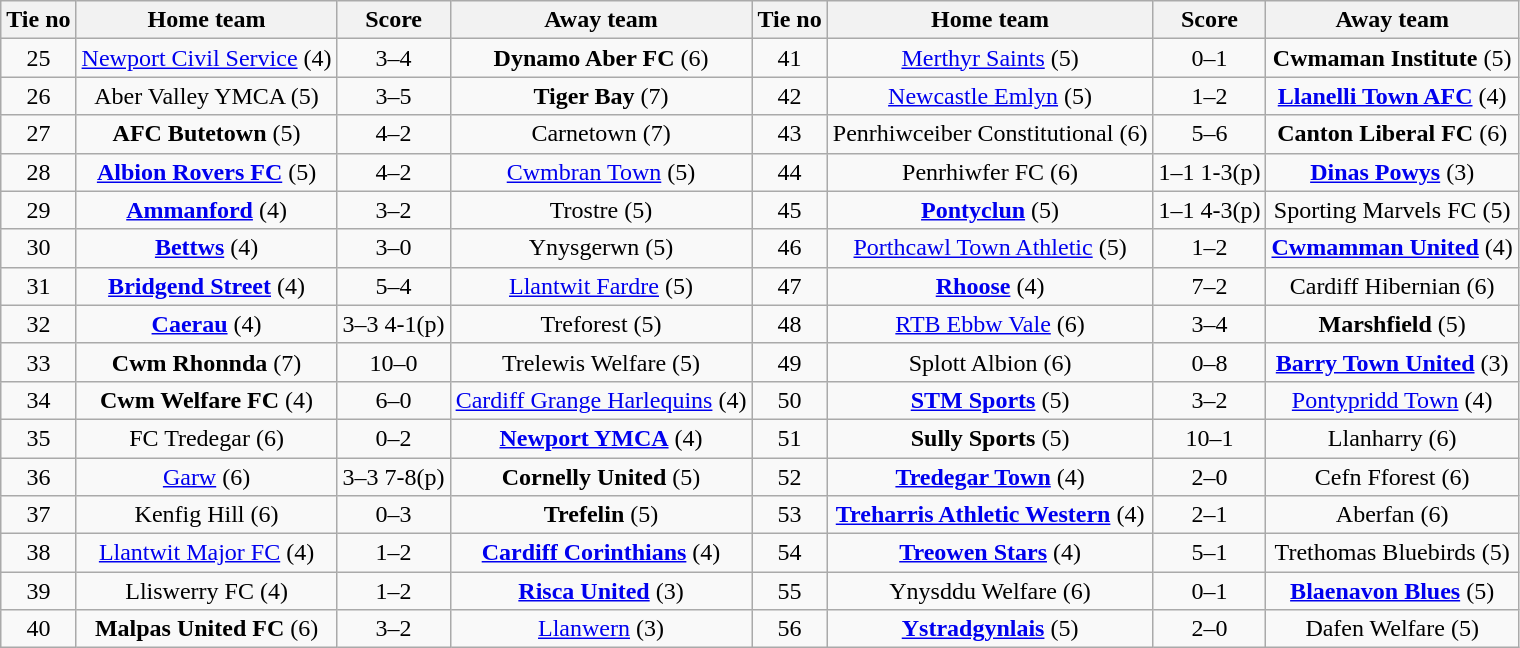<table class="wikitable" style="text-align: center">
<tr>
<th>Tie no</th>
<th>Home team</th>
<th>Score</th>
<th>Away team</th>
<th>Tie no</th>
<th>Home team</th>
<th>Score</th>
<th>Away team</th>
</tr>
<tr>
<td>25</td>
<td><a href='#'>Newport Civil Service</a> (4)</td>
<td>3–4</td>
<td><strong>Dynamo Aber FC</strong> (6)</td>
<td>41</td>
<td><a href='#'>Merthyr Saints</a> (5)</td>
<td>0–1</td>
<td><strong>Cwmaman Institute</strong> (5)</td>
</tr>
<tr>
<td>26</td>
<td>Aber Valley YMCA (5)</td>
<td>3–5</td>
<td><strong>Tiger Bay</strong> (7)</td>
<td>42</td>
<td><a href='#'>Newcastle Emlyn</a> (5)</td>
<td>1–2</td>
<td><strong><a href='#'>Llanelli Town AFC</a></strong> (4)</td>
</tr>
<tr>
<td>27</td>
<td><strong>AFC Butetown</strong> (5)</td>
<td>4–2</td>
<td>Carnetown (7)</td>
<td>43</td>
<td>Penrhiwceiber Constitutional (6)</td>
<td>5–6</td>
<td><strong>Canton Liberal FC</strong> (6)</td>
</tr>
<tr>
<td>28</td>
<td><strong><a href='#'>Albion Rovers FC</a></strong> (5)</td>
<td>4–2</td>
<td><a href='#'>Cwmbran Town</a> (5)</td>
<td>44</td>
<td>Penrhiwfer FC (6)</td>
<td>1–1  1-3(p)</td>
<td><strong><a href='#'>Dinas Powys</a></strong> (3)</td>
</tr>
<tr>
<td>29</td>
<td><strong><a href='#'>Ammanford</a></strong> (4)</td>
<td>3–2</td>
<td>Trostre (5)</td>
<td>45</td>
<td><strong><a href='#'>Pontyclun</a></strong> (5)</td>
<td>1–1  4-3(p)</td>
<td>Sporting Marvels FC (5)</td>
</tr>
<tr>
<td>30</td>
<td><strong><a href='#'>Bettws</a></strong> (4)</td>
<td>3–0</td>
<td>Ynysgerwn (5)</td>
<td>46</td>
<td><a href='#'>Porthcawl Town Athletic</a> (5)</td>
<td>1–2</td>
<td><strong><a href='#'>Cwmamman United</a></strong> (4)</td>
</tr>
<tr>
<td>31</td>
<td><strong><a href='#'>Bridgend Street</a></strong> (4)</td>
<td>5–4 </td>
<td><a href='#'>Llantwit Fardre</a> (5)</td>
<td>47</td>
<td><strong><a href='#'>Rhoose</a></strong> (4)</td>
<td>7–2</td>
<td>Cardiff Hibernian (6)</td>
</tr>
<tr>
<td>32</td>
<td><strong><a href='#'>Caerau</a></strong> (4)</td>
<td>3–3  4-1(p)</td>
<td>Treforest (5)</td>
<td>48</td>
<td><a href='#'>RTB Ebbw Vale</a> (6)</td>
<td>3–4</td>
<td><strong>Marshfield</strong> (5)</td>
</tr>
<tr>
<td>33</td>
<td><strong>Cwm Rhonnda</strong> (7)</td>
<td>10–0</td>
<td>Trelewis Welfare (5)</td>
<td>49</td>
<td>Splott Albion (6)</td>
<td>0–8</td>
<td><strong><a href='#'>Barry Town United</a></strong> (3)</td>
</tr>
<tr>
<td>34</td>
<td><strong>Cwm Welfare FC</strong> (4)</td>
<td>6–0</td>
<td><a href='#'>Cardiff Grange Harlequins</a> (4)</td>
<td>50</td>
<td><strong><a href='#'>STM Sports</a></strong> (5)</td>
<td>3–2</td>
<td><a href='#'>Pontypridd Town</a> (4)</td>
</tr>
<tr>
<td>35</td>
<td>FC Tredegar (6)</td>
<td>0–2</td>
<td><strong><a href='#'>Newport YMCA</a></strong> (4)</td>
<td>51</td>
<td><strong>Sully Sports</strong> (5)</td>
<td>10–1</td>
<td>Llanharry (6)</td>
</tr>
<tr>
<td>36</td>
<td><a href='#'>Garw</a> (6)</td>
<td>3–3  7-8(p)</td>
<td><strong>Cornelly United</strong> (5)</td>
<td>52</td>
<td><strong><a href='#'>Tredegar Town</a></strong> (4)</td>
<td>2–0</td>
<td>Cefn Fforest (6)</td>
</tr>
<tr>
<td>37</td>
<td>Kenfig Hill (6)</td>
<td>0–3</td>
<td><strong>Trefelin</strong> (5)</td>
<td>53</td>
<td><strong><a href='#'>Treharris Athletic Western</a></strong> (4)</td>
<td>2–1 </td>
<td>Aberfan (6)</td>
</tr>
<tr>
<td>38</td>
<td><a href='#'>Llantwit Major FC</a> (4)</td>
<td>1–2</td>
<td><strong><a href='#'>Cardiff Corinthians</a></strong> (4)</td>
<td>54</td>
<td><strong><a href='#'>Treowen Stars</a></strong> (4)</td>
<td>5–1</td>
<td>Trethomas Bluebirds (5)</td>
</tr>
<tr>
<td>39</td>
<td>Lliswerry FC (4)</td>
<td>1–2</td>
<td><strong><a href='#'>Risca United</a></strong> (3)</td>
<td>55</td>
<td>Ynysddu Welfare (6)</td>
<td>0–1</td>
<td><strong><a href='#'>Blaenavon Blues</a></strong> (5)</td>
</tr>
<tr>
<td>40</td>
<td><strong>Malpas United FC</strong> (6)</td>
<td>3–2</td>
<td><a href='#'>Llanwern</a> (3)</td>
<td>56</td>
<td><strong><a href='#'>Ystradgynlais</a></strong> (5)</td>
<td>2–0</td>
<td>Dafen Welfare (5)</td>
</tr>
</table>
